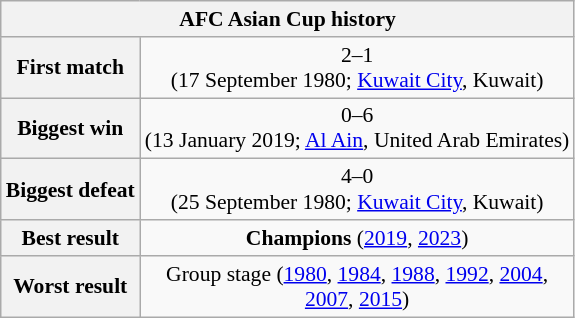<table class="wikitable collapsible collapsed" style="text-align: center;font-size:90%;">
<tr>
<th colspan=2>AFC Asian Cup history</th>
</tr>
<tr>
<th>First match</th>
<td> 2–1 <br> (17 September 1980; <a href='#'>Kuwait City</a>, Kuwait)</td>
</tr>
<tr>
<th>Biggest win</th>
<td> 0–6 <br> (13 January 2019; <a href='#'>Al Ain</a>, United Arab Emirates)</td>
</tr>
<tr>
<th>Biggest defeat</th>
<td> 4–0 <br> (25 September 1980; <a href='#'>Kuwait City</a>, Kuwait)</td>
</tr>
<tr>
<th>Best result</th>
<td><strong>Champions</strong> (<a href='#'>2019</a>, <a href='#'>2023</a>)</td>
</tr>
<tr>
<th>Worst result</th>
<td>Group stage (<a href='#'>1980</a>, <a href='#'>1984</a>, <a href='#'>1988</a>, <a href='#'>1992</a>, <a href='#'>2004</a>,<br><a href='#'>2007</a>, <a href='#'>2015</a>)</td>
</tr>
</table>
